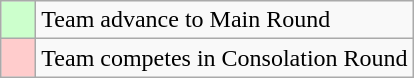<table class="wikitable">
<tr>
<td style="background:#cfc;">    </td>
<td>Team advance to Main Round</td>
</tr>
<tr>
<td style="background:#fcc;">    </td>
<td>Team competes in Consolation Round</td>
</tr>
</table>
